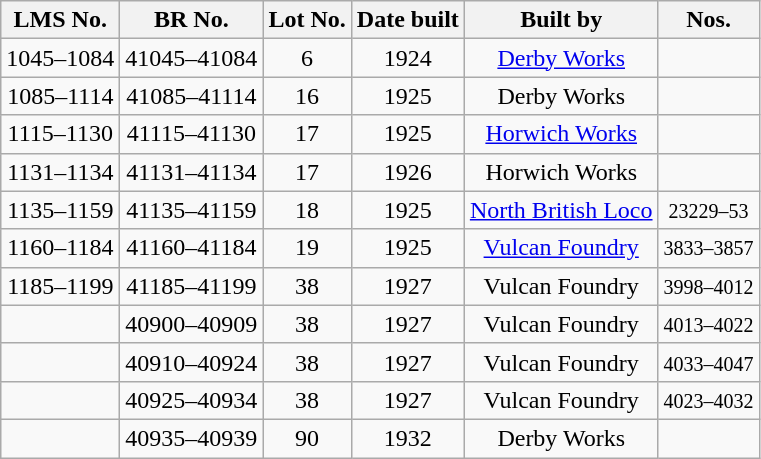<table class="wikitable sortable" style=text-align:center>
<tr>
<th>LMS No.</th>
<th>BR No.</th>
<th>Lot No.</th>
<th>Date built</th>
<th>Built by</th>
<th>Nos.</th>
</tr>
<tr>
<td>1045–1084</td>
<td>41045–41084</td>
<td>6</td>
<td>1924</td>
<td><a href='#'>Derby Works</a></td>
<td></td>
</tr>
<tr>
<td>1085–1114</td>
<td>41085–41114</td>
<td>16</td>
<td>1925</td>
<td>Derby Works</td>
<td></td>
</tr>
<tr>
<td>1115–1130</td>
<td>41115–41130</td>
<td>17</td>
<td>1925</td>
<td><a href='#'>Horwich Works</a></td>
<td></td>
</tr>
<tr>
<td>1131–1134</td>
<td>41131–41134</td>
<td>17</td>
<td>1926</td>
<td>Horwich Works</td>
<td></td>
</tr>
<tr>
<td>1135–1159</td>
<td>41135–41159</td>
<td>18</td>
<td>1925</td>
<td><a href='#'>North British Loco</a></td>
<td><small>23229–53</small></td>
</tr>
<tr>
<td>1160–1184</td>
<td>41160–41184</td>
<td>19</td>
<td>1925</td>
<td><a href='#'>Vulcan Foundry</a></td>
<td><small>3833–3857</small></td>
</tr>
<tr>
<td>1185–1199</td>
<td>41185–41199</td>
<td>38</td>
<td>1927</td>
<td>Vulcan Foundry</td>
<td><small>3998–4012</small></td>
</tr>
<tr>
<td></td>
<td>40900–40909</td>
<td>38</td>
<td>1927</td>
<td>Vulcan Foundry</td>
<td><small>4013–4022</small></td>
</tr>
<tr>
<td></td>
<td>40910–40924</td>
<td>38</td>
<td>1927</td>
<td>Vulcan Foundry</td>
<td><small>4033–4047</small></td>
</tr>
<tr>
<td></td>
<td>40925–40934</td>
<td>38</td>
<td>1927</td>
<td>Vulcan Foundry</td>
<td><small>4023–4032</small></td>
</tr>
<tr>
<td></td>
<td>40935–40939</td>
<td>90</td>
<td>1932</td>
<td>Derby Works</td>
<td></td>
</tr>
</table>
